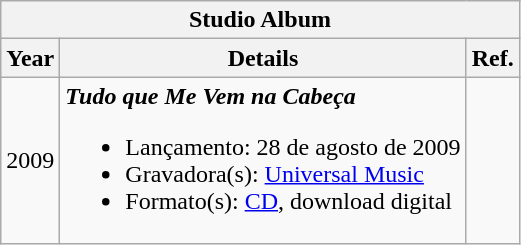<table class="wikitable">
<tr>
<th colspan="3">Studio Album</th>
</tr>
<tr>
<th>Year</th>
<th>Details</th>
<th>Ref.</th>
</tr>
<tr>
<td>2009</td>
<td><strong><em>Tudo que Me Vem na Cabeça</em></strong><br><ul><li>Lançamento: 28 de agosto de 2009</li><li>Gravadora(s): <a href='#'>Universal Music</a></li><li>Formato(s): <a href='#'>CD</a>, download digital</li></ul></td>
<td></td>
</tr>
</table>
